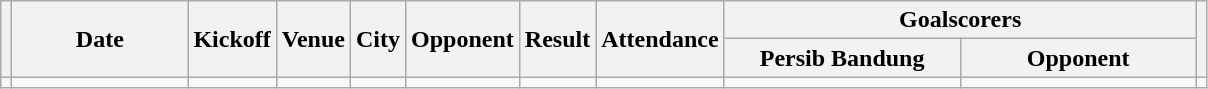<table class="wikitable" Style="text-align: center">
<tr>
<th rowspan="2"></th>
<th rowspan="2" style="width:110px">Date</th>
<th rowspan="2">Kickoff</th>
<th rowspan="2">Venue</th>
<th rowspan="2">City</th>
<th rowspan="2">Opponent</th>
<th rowspan="2">Result</th>
<th rowspan="2">Attendance</th>
<th colspan="2">Goalscorers</th>
<th rowspan="2"></th>
</tr>
<tr>
<th style="width:150px">Persib Bandung</th>
<th style="width:150px">Opponent</th>
</tr>
<tr>
<td></td>
<td></td>
<td></td>
<td></td>
<td></td>
<td></td>
<td></td>
<td></td>
<td></td>
<td></td>
<td></td>
</tr>
</table>
